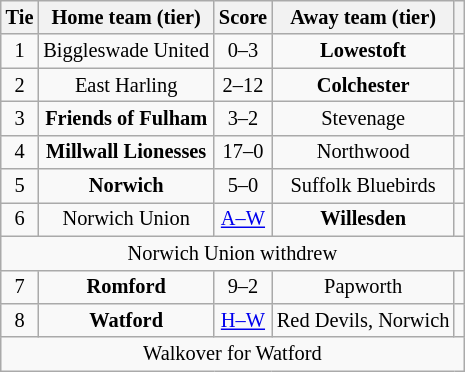<table class="wikitable" style="text-align:center; font-size:85%">
<tr>
<th>Tie</th>
<th>Home team (tier)</th>
<th>Score</th>
<th>Away team (tier)</th>
<th></th>
</tr>
<tr>
<td align="center">1</td>
<td>Biggleswade United</td>
<td align="center">0–3</td>
<td><strong>Lowestoft</strong></td>
<td></td>
</tr>
<tr>
<td align="center">2</td>
<td>East Harling</td>
<td align="center">2–12</td>
<td><strong>Colchester</strong></td>
<td></td>
</tr>
<tr>
<td align="center">3</td>
<td><strong>Friends of Fulham</strong></td>
<td align="center">3–2</td>
<td>Stevenage</td>
<td></td>
</tr>
<tr>
<td align="center">4</td>
<td><strong>Millwall Lionesses</strong></td>
<td align="center">17–0</td>
<td>Northwood</td>
<td></td>
</tr>
<tr>
<td align="center">5</td>
<td><strong>Norwich</strong></td>
<td align="center">5–0</td>
<td>Suffolk Bluebirds</td>
<td></td>
</tr>
<tr>
<td align="center">6</td>
<td>Norwich Union</td>
<td align="center"><a href='#'>A–W</a></td>
<td><strong>Willesden</strong></td>
<td></td>
</tr>
<tr>
<td colspan="5" align="center">Norwich Union withdrew</td>
</tr>
<tr>
<td align="center">7</td>
<td><strong>Romford</strong></td>
<td align="center">9–2</td>
<td>Papworth</td>
<td></td>
</tr>
<tr>
<td align="center">8</td>
<td><strong>Watford</strong></td>
<td align="center"><a href='#'>H–W</a></td>
<td>Red Devils, Norwich</td>
<td></td>
</tr>
<tr>
<td colspan="5" align="center">Walkover for Watford</td>
</tr>
</table>
